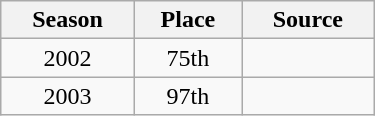<table class="wikitable" style="text-align: center" width="250">
<tr>
<th>Season</th>
<th>Place</th>
<th>Source</th>
</tr>
<tr>
<td>2002</td>
<td>75th</td>
<td></td>
</tr>
<tr>
<td>2003</td>
<td>97th</td>
<td></td>
</tr>
</table>
